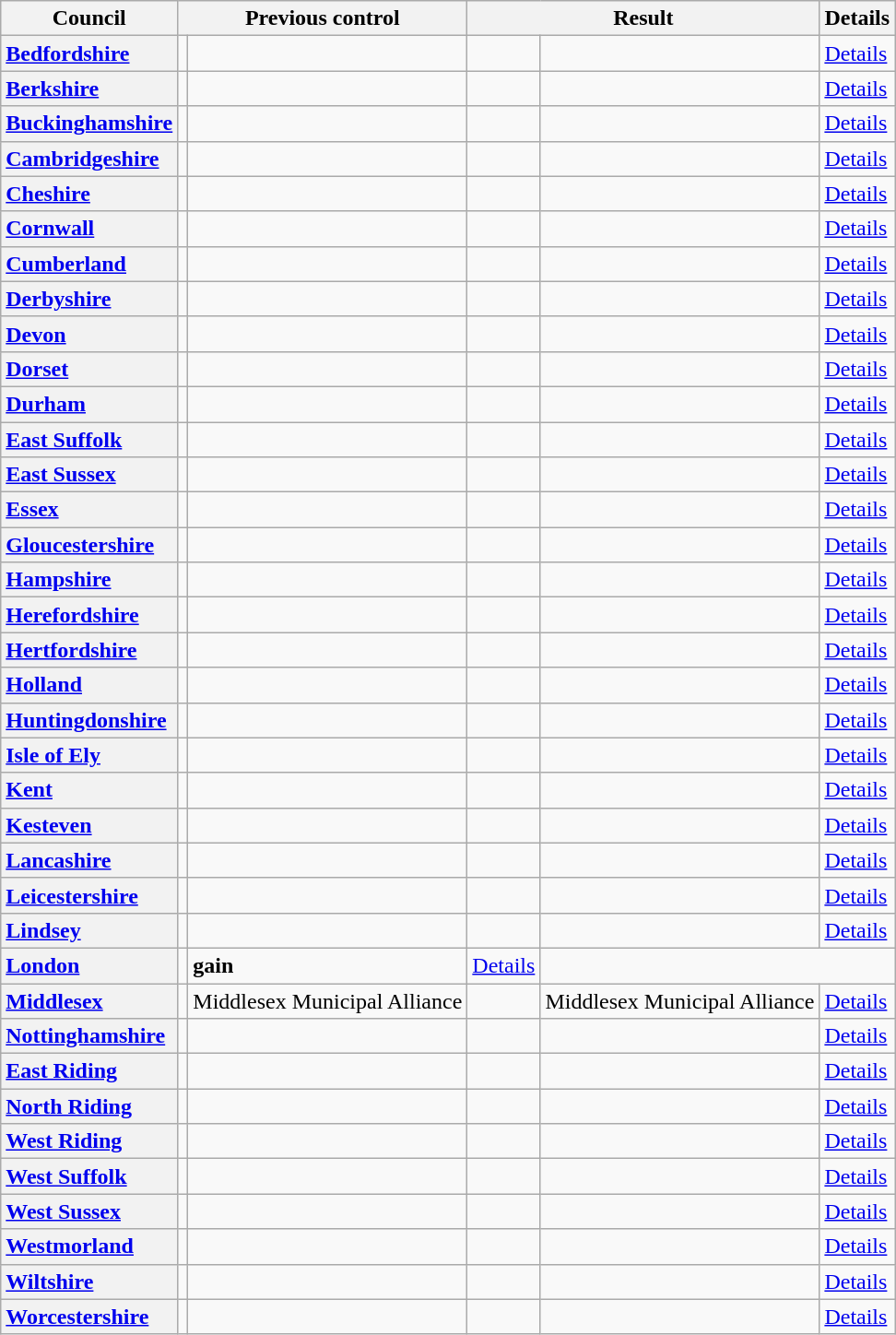<table class="wikitable">
<tr>
<th scope="col">Council</th>
<th colspan=2>Previous control</th>
<th colspan=2>Result</th>
<th scope="col" class="unsortable">Details</th>
</tr>
<tr>
<th scope="row" style="text-align: left;"><a href='#'>Bedfordshire</a></th>
<td></td>
<td></td>
<td></td>
<td></td>
<td><a href='#'>Details</a></td>
</tr>
<tr>
<th scope="row" style="text-align: left;"><a href='#'>Berkshire</a></th>
<td></td>
<td></td>
<td></td>
<td></td>
<td><a href='#'>Details</a></td>
</tr>
<tr>
<th scope="row" style="text-align: left;"><a href='#'>Buckinghamshire</a></th>
<td></td>
<td></td>
<td></td>
<td></td>
<td><a href='#'>Details</a></td>
</tr>
<tr>
<th scope="row" style="text-align: left;"><a href='#'>Cambridgeshire</a></th>
<td></td>
<td></td>
<td></td>
<td></td>
<td><a href='#'>Details</a></td>
</tr>
<tr>
<th scope="row" style="text-align: left;"><a href='#'>Cheshire</a></th>
<td></td>
<td></td>
<td></td>
<td></td>
<td><a href='#'>Details</a></td>
</tr>
<tr>
<th scope="row" style="text-align: left;"><a href='#'>Cornwall</a></th>
<td></td>
<td></td>
<td></td>
<td></td>
<td><a href='#'>Details</a></td>
</tr>
<tr>
<th scope="row" style="text-align: left;"><a href='#'>Cumberland</a></th>
<td></td>
<td></td>
<td></td>
<td></td>
<td><a href='#'>Details</a></td>
</tr>
<tr>
<th scope="row" style="text-align: left;"><a href='#'>Derbyshire</a></th>
<td></td>
<td></td>
<td></td>
<td></td>
<td><a href='#'>Details</a></td>
</tr>
<tr>
<th scope="row" style="text-align: left;"><a href='#'>Devon</a></th>
<td></td>
<td></td>
<td></td>
<td></td>
<td><a href='#'>Details</a></td>
</tr>
<tr>
<th scope="row" style="text-align: left;"><a href='#'>Dorset</a></th>
<td></td>
<td></td>
<td></td>
<td></td>
<td><a href='#'>Details</a></td>
</tr>
<tr>
<th scope="row" style="text-align: left;"><a href='#'>Durham</a></th>
<td></td>
<td></td>
<td></td>
<td></td>
<td><a href='#'>Details</a></td>
</tr>
<tr>
<th scope="row" style="text-align: left;"><a href='#'>East Suffolk</a></th>
<td></td>
<td></td>
<td></td>
<td></td>
<td><a href='#'>Details</a></td>
</tr>
<tr>
<th scope="row" style="text-align: left;"><a href='#'>East Sussex</a></th>
<td></td>
<td></td>
<td></td>
<td></td>
<td><a href='#'>Details</a></td>
</tr>
<tr>
<th scope="row" style="text-align: left;"><a href='#'>Essex</a></th>
<td></td>
<td></td>
<td></td>
<td></td>
<td><a href='#'>Details</a></td>
</tr>
<tr>
<th scope="row" style="text-align: left;"><a href='#'>Gloucestershire</a></th>
<td></td>
<td></td>
<td></td>
<td></td>
<td><a href='#'>Details</a></td>
</tr>
<tr>
<th scope="row" style="text-align: left;"><a href='#'>Hampshire</a></th>
<td></td>
<td></td>
<td></td>
<td></td>
<td><a href='#'>Details</a></td>
</tr>
<tr>
<th scope="row" style="text-align: left;"><a href='#'>Herefordshire</a></th>
<td></td>
<td></td>
<td></td>
<td></td>
<td><a href='#'>Details</a></td>
</tr>
<tr>
<th scope="row" style="text-align: left;"><a href='#'>Hertfordshire</a></th>
<td></td>
<td></td>
<td></td>
<td></td>
<td><a href='#'>Details</a></td>
</tr>
<tr>
<th scope="row" style="text-align: left;"><a href='#'>Holland</a></th>
<td></td>
<td></td>
<td></td>
<td></td>
<td><a href='#'>Details</a></td>
</tr>
<tr>
<th scope="row" style="text-align: left;"><a href='#'>Huntingdonshire</a></th>
<td></td>
<td></td>
<td></td>
<td></td>
<td><a href='#'>Details</a></td>
</tr>
<tr>
<th scope="row" style="text-align: left;"><a href='#'>Isle of Ely</a></th>
<td></td>
<td></td>
<td></td>
<td></td>
<td><a href='#'>Details</a></td>
</tr>
<tr>
<th scope="row" style="text-align: left;"><a href='#'>Kent</a></th>
<td></td>
<td></td>
<td></td>
<td></td>
<td><a href='#'>Details</a></td>
</tr>
<tr>
<th scope="row" style="text-align: left;"><a href='#'>Kesteven</a></th>
<td></td>
<td></td>
<td></td>
<td></td>
<td><a href='#'>Details</a></td>
</tr>
<tr>
<th scope="row" style="text-align: left;"><a href='#'>Lancashire</a></th>
<td></td>
<td></td>
<td></td>
<td></td>
<td><a href='#'>Details</a></td>
</tr>
<tr>
<th scope="row" style="text-align: left;"><a href='#'>Leicestershire</a></th>
<td></td>
<td></td>
<td></td>
<td></td>
<td><a href='#'>Details</a></td>
</tr>
<tr>
<th scope="row" style="text-align: left;"><a href='#'>Lindsey</a></th>
<td></td>
<td></td>
<td></td>
<td></td>
<td><a href='#'>Details</a></td>
</tr>
<tr>
<th scope="row" style="text-align: left;"><a href='#'>London</a></th>
<td></td>
<td> <strong>gain</strong></td>
<td><a href='#'>Details</a></td>
</tr>
<tr>
<th scope="row" style="text-align: left;"><a href='#'>Middlesex</a></th>
<td></td>
<td>Middlesex Municipal Alliance</td>
<td></td>
<td>Middlesex Municipal Alliance</td>
<td><a href='#'>Details</a></td>
</tr>
<tr>
<th scope="row" style="text-align: left;"><a href='#'>Nottinghamshire</a></th>
<td></td>
<td></td>
<td></td>
<td></td>
<td><a href='#'>Details</a></td>
</tr>
<tr>
<th scope="row" style="text-align: left;"><a href='#'>East Riding</a></th>
<td></td>
<td></td>
<td></td>
<td></td>
<td><a href='#'>Details</a></td>
</tr>
<tr>
<th scope="row" style="text-align: left;"><a href='#'>North Riding</a></th>
<td></td>
<td></td>
<td></td>
<td></td>
<td><a href='#'>Details</a></td>
</tr>
<tr>
<th scope="row" style="text-align: left;"><a href='#'>West Riding</a></th>
<td></td>
<td></td>
<td></td>
<td></td>
<td><a href='#'>Details</a></td>
</tr>
<tr>
<th scope="row" style="text-align: left;"><a href='#'>West Suffolk</a></th>
<td></td>
<td></td>
<td></td>
<td></td>
<td><a href='#'>Details</a></td>
</tr>
<tr>
<th scope="row" style="text-align: left;"><a href='#'>West Sussex</a></th>
<td></td>
<td></td>
<td></td>
<td></td>
<td><a href='#'>Details</a></td>
</tr>
<tr>
<th scope="row" style="text-align: left;"><a href='#'>Westmorland</a></th>
<td></td>
<td></td>
<td></td>
<td></td>
<td><a href='#'>Details</a></td>
</tr>
<tr>
<th scope="row" style="text-align: left;"><a href='#'>Wiltshire</a></th>
<td></td>
<td></td>
<td></td>
<td></td>
<td><a href='#'>Details</a></td>
</tr>
<tr>
<th scope="row" style="text-align: left;"><a href='#'>Worcestershire</a></th>
<td></td>
<td></td>
<td></td>
<td></td>
<td><a href='#'>Details</a></td>
</tr>
</table>
